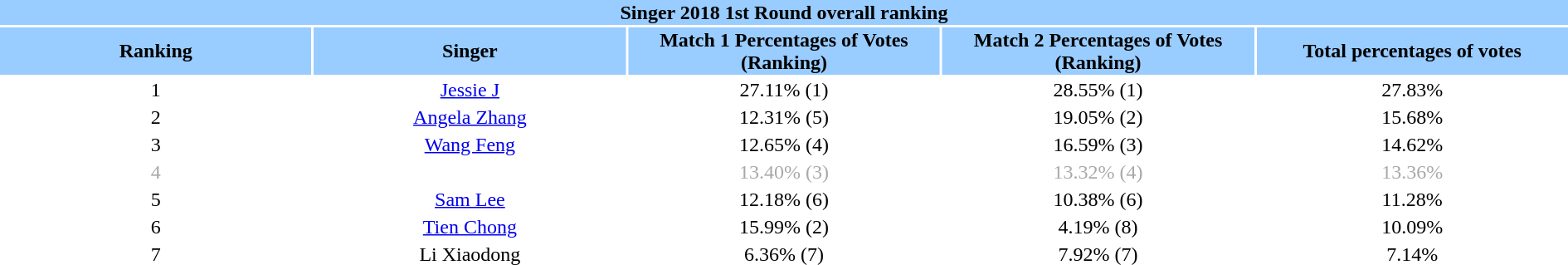<table width="100%" style="text-align:center">
<tr style="background:#99CCFF">
<td colspan="5"><div><strong>Singer 2018 1st Round overall ranking</strong></div></td>
</tr>
<tr style="background:#99CCFF">
<td style="width:20%"><strong>Ranking</strong></td>
<td style="width:20%"><strong>Singer</strong></td>
<td style="width:20%"><strong>Match 1 Percentages of Votes (Ranking)</strong></td>
<td style="width:20%"><strong>Match 2 Percentages of Votes (Ranking)</strong></td>
<td style="width:20%"><strong>Total percentages of votes</strong></td>
</tr>
<tr>
<td>1</td>
<td><a href='#'>Jessie J</a></td>
<td>27.11% (1)</td>
<td>28.55% (1)</td>
<td>27.83%</td>
</tr>
<tr>
<td>2</td>
<td><a href='#'>Angela Zhang</a></td>
<td>12.31% (5)</td>
<td>19.05% (2)</td>
<td>15.68%</td>
</tr>
<tr>
<td>3</td>
<td><a href='#'>Wang Feng</a></td>
<td>12.65% (4)</td>
<td>16.59% (3)</td>
<td>14.62%</td>
</tr>
<tr style="color:darkgrey;">
<td>4</td>
<td><a href='#'></a></td>
<td>13.40% (3)</td>
<td>13.32% (4)</td>
<td>13.36%</td>
</tr>
<tr>
<td>5</td>
<td><a href='#'>Sam Lee</a></td>
<td>12.18% (6)</td>
<td>10.38% (6)</td>
<td>11.28%</td>
</tr>
<tr>
<td>6</td>
<td><a href='#'>Tien Chong</a></td>
<td>15.99% (2)</td>
<td>4.19% (8)</td>
<td>10.09%</td>
</tr>
<tr>
<td>7</td>
<td>Li Xiaodong</td>
<td>6.36% (7)</td>
<td>7.92% (7)</td>
<td>7.14%</td>
</tr>
</table>
